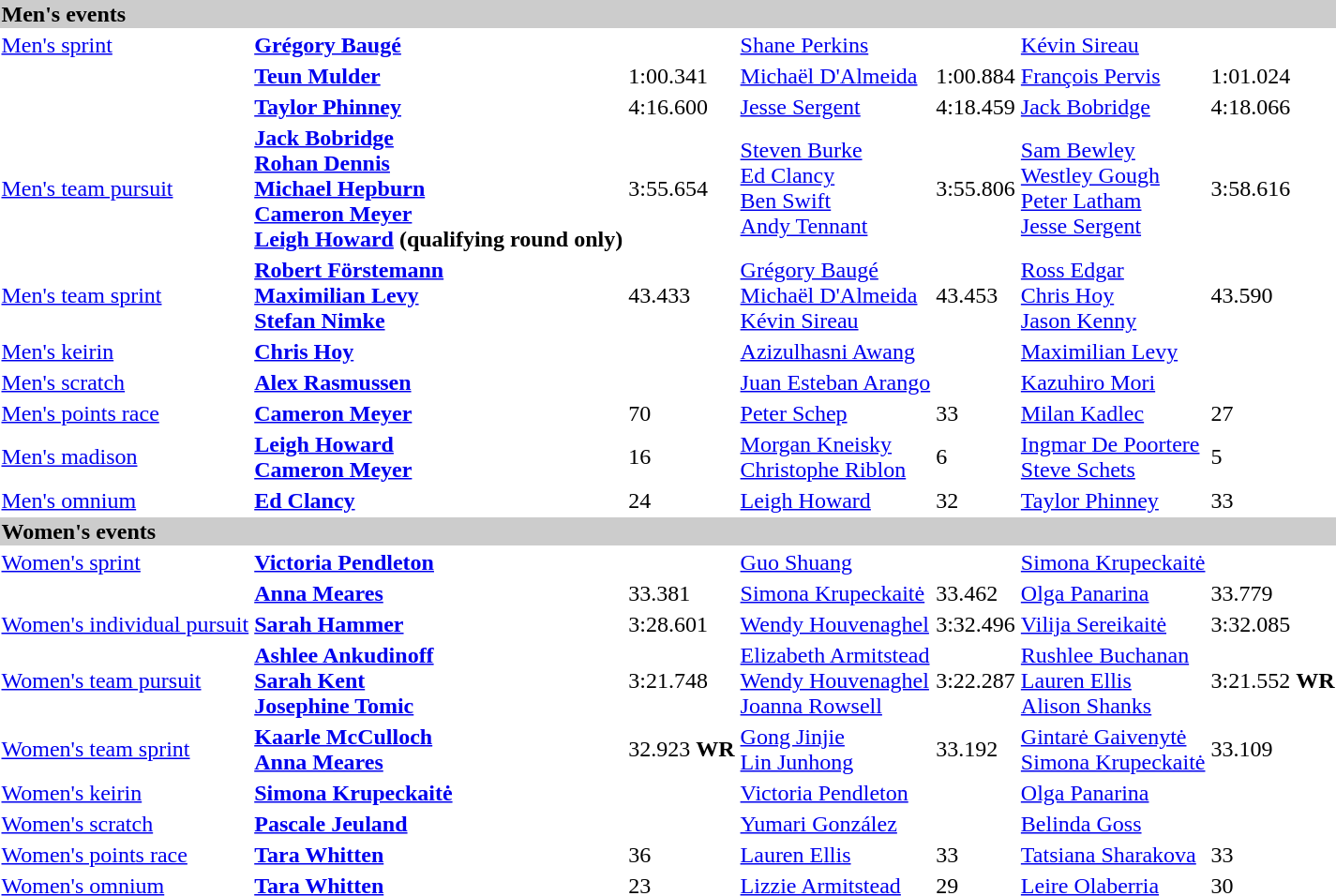<table>
<tr bgcolor="#cccccc">
<td colspan=7><strong>Men's events</strong></td>
</tr>
<tr>
<td><a href='#'>Men's sprint</a> <br></td>
<td><strong><a href='#'>Grégory Baugé</a></strong><br></td>
<td></td>
<td><a href='#'>Shane Perkins</a><br></td>
<td></td>
<td><a href='#'>Kévin Sireau</a><br></td>
<td></td>
</tr>
<tr>
<td><br></td>
<td><strong><a href='#'>Teun Mulder</a></strong><br></td>
<td>1:00.341</td>
<td><a href='#'>Michaël D'Almeida</a><br></td>
<td>1:00.884</td>
<td><a href='#'>François Pervis</a><br></td>
<td>1:01.024</td>
</tr>
<tr>
<td><br></td>
<td><strong><a href='#'>Taylor Phinney</a></strong><br></td>
<td>4:16.600</td>
<td><a href='#'>Jesse Sergent</a><br></td>
<td>4:18.459</td>
<td><a href='#'>Jack Bobridge</a><br></td>
<td>4:18.066</td>
</tr>
<tr>
<td><a href='#'>Men's team pursuit</a><br></td>
<td><strong><a href='#'>Jack Bobridge</a><br><a href='#'>Rohan Dennis</a><br><a href='#'>Michael Hepburn</a> <br><a href='#'>Cameron Meyer</a> <br><a href='#'>Leigh Howard</a> (qualifying round only)</strong><br></td>
<td>3:55.654</td>
<td><a href='#'>Steven Burke</a><br><a href='#'>Ed Clancy</a><br> <a href='#'>Ben Swift</a><br><a href='#'>Andy Tennant</a><br></td>
<td>3:55.806</td>
<td><a href='#'>Sam Bewley</a><br><a href='#'>Westley Gough</a><br><a href='#'>Peter Latham</a><br><a href='#'>Jesse Sergent</a><br></td>
<td>3:58.616</td>
</tr>
<tr>
<td><a href='#'>Men's team sprint</a><br></td>
<td><strong><a href='#'>Robert Förstemann</a><br><a href='#'>Maximilian Levy</a><br><a href='#'>Stefan Nimke</a></strong><br></td>
<td>43.433</td>
<td><a href='#'>Grégory Baugé</a><br><a href='#'>Michaël D'Almeida</a><br><a href='#'>Kévin Sireau</a><br></td>
<td>43.453</td>
<td><a href='#'>Ross Edgar</a><br><a href='#'>Chris Hoy</a><br><a href='#'>Jason Kenny</a><br></td>
<td>43.590</td>
</tr>
<tr>
<td><a href='#'>Men's keirin</a><br></td>
<td><strong><a href='#'>Chris Hoy</a></strong><br></td>
<td></td>
<td><a href='#'>Azizulhasni Awang</a><br></td>
<td></td>
<td><a href='#'>Maximilian Levy</a><br></td>
<td></td>
</tr>
<tr>
<td><a href='#'>Men's scratch</a><br></td>
<td><strong><a href='#'>Alex Rasmussen</a></strong><br></td>
<td></td>
<td><a href='#'>Juan Esteban Arango</a><br></td>
<td></td>
<td><a href='#'>Kazuhiro Mori</a><br></td>
<td></td>
</tr>
<tr>
<td><a href='#'>Men's points race</a><br></td>
<td><strong><a href='#'>Cameron Meyer</a></strong><br></td>
<td>70</td>
<td><a href='#'>Peter Schep</a><br></td>
<td>33</td>
<td><a href='#'>Milan Kadlec</a><br></td>
<td>27</td>
</tr>
<tr>
<td><a href='#'>Men's madison</a><br></td>
<td><strong><a href='#'>Leigh Howard</a><br><a href='#'>Cameron Meyer</a></strong><br></td>
<td>16</td>
<td><a href='#'>Morgan Kneisky</a><br><a href='#'>Christophe Riblon</a><br></td>
<td>6</td>
<td><a href='#'>Ingmar De Poortere</a><br><a href='#'>Steve Schets</a><br></td>
<td>5</td>
</tr>
<tr>
<td><a href='#'>Men's omnium</a><br></td>
<td><strong><a href='#'>Ed Clancy</a></strong><br></td>
<td>24</td>
<td><a href='#'>Leigh Howard</a><br></td>
<td>32</td>
<td><a href='#'>Taylor Phinney</a><br></td>
<td>33</td>
</tr>
<tr bgcolor="#cccccc">
<td colspan=7><strong>Women's events</strong></td>
</tr>
<tr>
<td><a href='#'>Women's sprint</a> <br></td>
<td><strong><a href='#'>Victoria Pendleton</a></strong><br></td>
<td></td>
<td><a href='#'>Guo Shuang</a><br></td>
<td></td>
<td><a href='#'>Simona Krupeckaitė</a><br></td>
<td></td>
</tr>
<tr>
<td><br></td>
<td><strong><a href='#'>Anna Meares</a></strong><br></td>
<td>33.381</td>
<td><a href='#'>Simona Krupeckaitė</a><br></td>
<td>33.462</td>
<td><a href='#'>Olga Panarina</a><br></td>
<td>33.779</td>
</tr>
<tr>
<td><a href='#'>Women's individual pursuit</a><br></td>
<td><strong><a href='#'>Sarah Hammer</a></strong><br></td>
<td>3:28.601</td>
<td><a href='#'>Wendy Houvenaghel</a><br></td>
<td>3:32.496</td>
<td><a href='#'>Vilija Sereikaitė</a><br></td>
<td>3:32.085</td>
</tr>
<tr>
<td><a href='#'>Women's team pursuit</a><br></td>
<td><strong><a href='#'>Ashlee Ankudinoff</a><br><a href='#'>Sarah Kent</a><br><a href='#'>Josephine Tomic</a></strong><br></td>
<td>3:21.748</td>
<td><a href='#'>Elizabeth Armitstead</a><br><a href='#'>Wendy Houvenaghel</a><br><a href='#'>Joanna Rowsell</a><br></td>
<td>3:22.287</td>
<td><a href='#'>Rushlee Buchanan</a><br><a href='#'>Lauren Ellis</a><br><a href='#'>Alison Shanks</a><br></td>
<td>3:21.552 <strong>WR</strong></td>
</tr>
<tr>
<td><a href='#'>Women's team sprint</a><br></td>
<td><strong><a href='#'>Kaarle McCulloch</a><br><a href='#'>Anna Meares</a></strong><br></td>
<td>32.923 <strong>WR</strong></td>
<td><a href='#'>Gong Jinjie</a><br><a href='#'>Lin Junhong</a><br></td>
<td>33.192</td>
<td><a href='#'>Gintarė Gaivenytė</a><br><a href='#'>Simona Krupeckaitė</a><br></td>
<td>33.109</td>
</tr>
<tr>
<td><a href='#'>Women's keirin</a><br></td>
<td><strong><a href='#'>Simona Krupeckaitė</a></strong><br></td>
<td></td>
<td><a href='#'>Victoria Pendleton</a><br></td>
<td></td>
<td><a href='#'>Olga Panarina</a><br></td>
<td></td>
</tr>
<tr>
<td><a href='#'>Women's scratch</a><br></td>
<td><strong><a href='#'>Pascale Jeuland</a></strong><br></td>
<td></td>
<td><a href='#'>Yumari González</a><br></td>
<td></td>
<td><a href='#'>Belinda Goss</a><br></td>
<td></td>
</tr>
<tr>
<td><a href='#'>Women's points race</a><br></td>
<td><strong><a href='#'>Tara Whitten</a></strong><br></td>
<td>36</td>
<td><a href='#'>Lauren Ellis</a><br></td>
<td>33</td>
<td><a href='#'>Tatsiana Sharakova</a><br></td>
<td>33</td>
</tr>
<tr>
<td><a href='#'>Women's omnium</a><br></td>
<td><strong><a href='#'>Tara Whitten</a></strong><br></td>
<td>23</td>
<td><a href='#'>Lizzie Armitstead</a><br></td>
<td>29</td>
<td><a href='#'>Leire Olaberria</a><br></td>
<td>30</td>
</tr>
</table>
